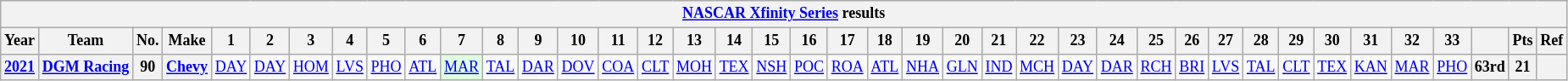<table class="wikitable" style="text-align:center; font-size:75%">
<tr>
<th colspan=42><a href='#'>NASCAR Xfinity Series</a> results</th>
</tr>
<tr>
<th>Year</th>
<th>Team</th>
<th>No.</th>
<th>Make</th>
<th>1</th>
<th>2</th>
<th>3</th>
<th>4</th>
<th>5</th>
<th>6</th>
<th>7</th>
<th>8</th>
<th>9</th>
<th>10</th>
<th>11</th>
<th>12</th>
<th>13</th>
<th>14</th>
<th>15</th>
<th>16</th>
<th>17</th>
<th>18</th>
<th>19</th>
<th>20</th>
<th>21</th>
<th>22</th>
<th>23</th>
<th>24</th>
<th>25</th>
<th>26</th>
<th>27</th>
<th>28</th>
<th>29</th>
<th>30</th>
<th>31</th>
<th>32</th>
<th>33</th>
<th></th>
<th>Pts</th>
<th>Ref</th>
</tr>
<tr>
<th><a href='#'>2021</a></th>
<th><a href='#'>DGM Racing</a></th>
<th>90</th>
<th><a href='#'>Chevy</a></th>
<td><a href='#'>DAY</a></td>
<td><a href='#'>DAY</a></td>
<td><a href='#'>HOM</a></td>
<td><a href='#'>LVS</a></td>
<td><a href='#'>PHO</a></td>
<td><a href='#'>ATL</a></td>
<td style="background:#DFFFDF;"><a href='#'>MAR</a><br></td>
<td><a href='#'>TAL</a></td>
<td><a href='#'>DAR</a></td>
<td><a href='#'>DOV</a></td>
<td><a href='#'>COA</a></td>
<td><a href='#'>CLT</a></td>
<td><a href='#'>MOH</a></td>
<td><a href='#'>TEX</a></td>
<td><a href='#'>NSH</a></td>
<td><a href='#'>POC</a></td>
<td><a href='#'>ROA</a></td>
<td><a href='#'>ATL</a></td>
<td><a href='#'>NHA</a></td>
<td><a href='#'>GLN</a></td>
<td><a href='#'>IND</a></td>
<td><a href='#'>MCH</a></td>
<td><a href='#'>DAY</a></td>
<td><a href='#'>DAR</a></td>
<td><a href='#'>RCH</a></td>
<td><a href='#'>BRI</a></td>
<td><a href='#'>LVS</a></td>
<td><a href='#'>TAL</a></td>
<td><a href='#'>CLT</a></td>
<td><a href='#'>TEX</a></td>
<td><a href='#'>KAN</a></td>
<td><a href='#'>MAR</a></td>
<td><a href='#'>PHO</a></td>
<th>63rd</th>
<th>21</th>
<th></th>
</tr>
</table>
